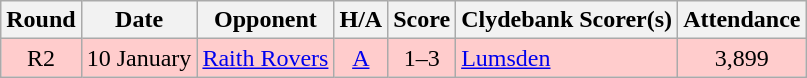<table class="wikitable" style="text-align:center">
<tr>
<th>Round</th>
<th>Date</th>
<th>Opponent</th>
<th>H/A</th>
<th>Score</th>
<th>Clydebank Scorer(s)</th>
<th>Attendance</th>
</tr>
<tr bgcolor=#FFCCCC>
<td>R2</td>
<td align=left>10 January</td>
<td align=left><a href='#'>Raith Rovers</a></td>
<td><a href='#'>A</a></td>
<td>1–3</td>
<td align=left><a href='#'>Lumsden</a></td>
<td>3,899</td>
</tr>
</table>
